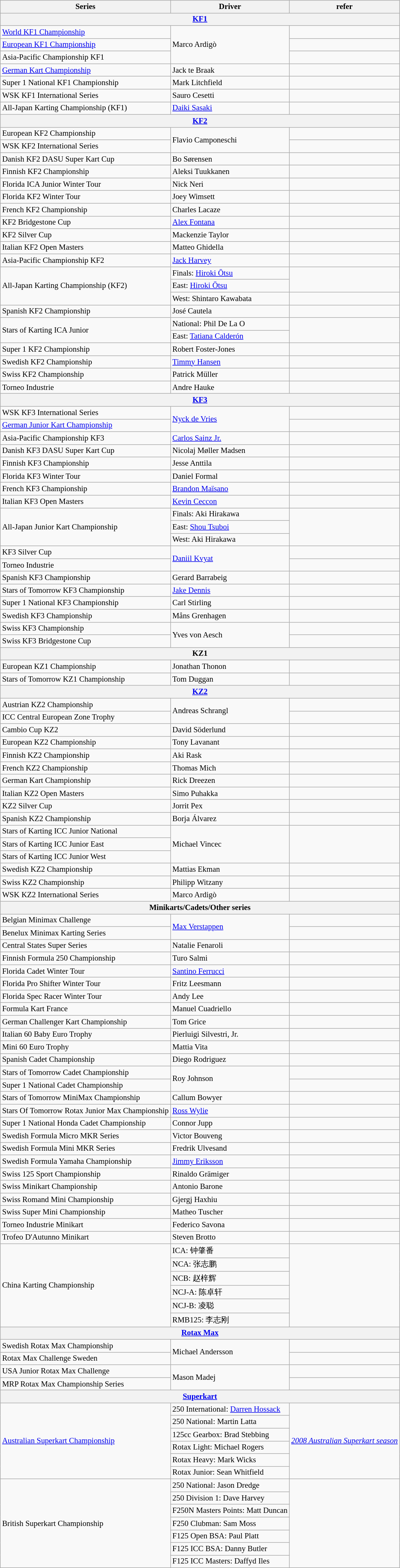<table class="wikitable" style="font-size: 87%;">
<tr>
<th>Series</th>
<th>Driver</th>
<th>refer</th>
</tr>
<tr>
<th colspan=3 align="center"><a href='#'>KF1</a></th>
</tr>
<tr>
<td><a href='#'>World KF1 Championship</a></td>
<td rowspan=3> Marco Ardigò</td>
<td></td>
</tr>
<tr>
<td><a href='#'>European KF1 Championship</a></td>
<td></td>
</tr>
<tr>
<td>Asia-Pacific Championship KF1</td>
<td></td>
</tr>
<tr>
<td><a href='#'>German Kart Championship</a></td>
<td> Jack te Braak</td>
<td></td>
</tr>
<tr>
<td>Super 1 National KF1 Championship</td>
<td> Mark Litchfield</td>
<td></td>
</tr>
<tr>
<td>WSK KF1 International Series</td>
<td> Sauro Cesetti</td>
<td></td>
</tr>
<tr>
<td>All-Japan Karting Championship (KF1)</td>
<td> <a href='#'>Daiki Sasaki</a></td>
<td></td>
</tr>
<tr>
<th colspan=3 align="center"><a href='#'>KF2</a></th>
</tr>
<tr>
<td>European KF2 Championship</td>
<td rowspan=2> Flavio Camponeschi</td>
<td></td>
</tr>
<tr>
<td>WSK KF2 International Series</td>
<td></td>
</tr>
<tr>
<td>Danish KF2 DASU Super Kart Cup</td>
<td> Bo Sørensen</td>
<td></td>
</tr>
<tr>
<td>Finnish KF2 Championship</td>
<td> Aleksi Tuukkanen</td>
<td></td>
</tr>
<tr>
<td>Florida ICA Junior Winter Tour</td>
<td> Nick Neri</td>
<td></td>
</tr>
<tr>
<td>Florida KF2 Winter Tour</td>
<td> Joey Wimsett</td>
<td></td>
</tr>
<tr>
<td>French KF2 Championship</td>
<td> Charles Lacaze</td>
<td></td>
</tr>
<tr>
<td>KF2 Bridgestone Cup</td>
<td> <a href='#'>Alex Fontana</a></td>
<td></td>
</tr>
<tr>
<td>KF2 Silver Cup</td>
<td> Mackenzie Taylor</td>
<td></td>
</tr>
<tr>
<td>Italian KF2 Open Masters</td>
<td> Matteo Ghidella</td>
<td></td>
</tr>
<tr>
<td>Asia-Pacific Championship KF2</td>
<td> <a href='#'>Jack Harvey</a></td>
<td></td>
</tr>
<tr>
<td rowspan="3">All-Japan Karting Championship (KF2)</td>
<td>Finals:  <a href='#'>Hiroki Ōtsu</a></td>
<td rowspan=2></td>
</tr>
<tr>
<td>East:  <a href='#'>Hiroki Ōtsu</a></td>
</tr>
<tr>
<td>West:  Shintaro Kawabata</td>
<td></td>
</tr>
<tr>
<td>Spanish KF2 Championship</td>
<td> José Cautela</td>
<td></td>
</tr>
<tr>
<td rowspan=2>Stars of Karting ICA Junior</td>
<td>National:  Phil De La O</td>
<td rowspan=2></td>
</tr>
<tr>
<td>East:  <a href='#'>Tatiana Calderón</a></td>
</tr>
<tr>
<td>Super 1 KF2 Championship</td>
<td> Robert Foster-Jones</td>
<td></td>
</tr>
<tr>
<td>Swedish KF2 Championship</td>
<td> <a href='#'>Timmy Hansen</a></td>
<td></td>
</tr>
<tr>
<td>Swiss KF2 Championship</td>
<td> Patrick Müller</td>
</tr>
<tr>
<td>Torneo Industrie</td>
<td> Andre Hauke</td>
<td></td>
</tr>
<tr>
<th colspan=3 align="center"><a href='#'>KF3</a></th>
</tr>
<tr>
<td>WSK KF3 International Series</td>
<td rowspan=2> <a href='#'>Nyck de Vries</a></td>
<td></td>
</tr>
<tr>
<td><a href='#'>German Junior Kart Championship</a></td>
<td></td>
</tr>
<tr>
<td>Asia-Pacific Championship KF3</td>
<td> <a href='#'>Carlos Sainz Jr.</a></td>
<td></td>
</tr>
<tr>
<td>Danish KF3 DASU Super Kart Cup</td>
<td> Nicolaj Møller Madsen</td>
<td></td>
</tr>
<tr>
<td>Finnish KF3 Championship</td>
<td> Jesse Anttila</td>
<td></td>
</tr>
<tr>
<td>Florida KF3 Winter Tour</td>
<td> Daniel Formal</td>
<td></td>
</tr>
<tr>
<td>French KF3 Championship</td>
<td> <a href='#'>Brandon Maïsano</a></td>
<td></td>
</tr>
<tr>
<td>Italian KF3 Open Masters</td>
<td> <a href='#'>Kevin Ceccon</a></td>
<td></td>
</tr>
<tr>
<td rowspan=3>All-Japan Junior Kart Championship</td>
<td>Finals:  Aki Hirakawa</td>
<td rowspan=3></td>
</tr>
<tr>
<td>East:  <a href='#'>Shou Tsuboi</a></td>
</tr>
<tr>
<td>West:  Aki Hirakawa</td>
</tr>
<tr>
<td>KF3 Silver Cup</td>
<td rowspan=2> <a href='#'>Daniil Kvyat</a></td>
<td></td>
</tr>
<tr>
<td>Torneo Industrie</td>
<td></td>
</tr>
<tr>
<td>Spanish KF3 Championship</td>
<td> Gerard Barrabeig</td>
<td></td>
</tr>
<tr>
<td>Stars of Tomorrow KF3 Championship</td>
<td> <a href='#'>Jake Dennis</a></td>
<td></td>
</tr>
<tr>
<td>Super 1 National KF3 Championship</td>
<td> Carl Stirling</td>
<td></td>
</tr>
<tr>
<td>Swedish KF3 Championship</td>
<td> Måns Grenhagen</td>
<td></td>
</tr>
<tr>
<td>Swiss KF3 Championship</td>
<td rowspan=2> Yves von Aesch</td>
<td></td>
</tr>
<tr>
<td>Swiss KF3 Bridgestone Cup</td>
<td></td>
</tr>
<tr>
<th colspan=3 align="center">KZ1</th>
</tr>
<tr>
<td>European KZ1 Championship</td>
<td> Jonathan Thonon</td>
<td></td>
</tr>
<tr>
<td>Stars of Tomorrow KZ1 Championship</td>
<td> Tom Duggan</td>
<td></td>
</tr>
<tr>
<th colspan=3 align="center"><a href='#'>KZ2</a></th>
</tr>
<tr>
<td>Austrian KZ2 Championship</td>
<td rowspan=2> Andreas Schrangl</td>
<td></td>
</tr>
<tr>
<td>ICC Central European Zone Trophy</td>
<td></td>
</tr>
<tr>
<td>Cambio Cup KZ2</td>
<td> David Söderlund</td>
<td></td>
</tr>
<tr>
<td>European KZ2 Championship</td>
<td> Tony Lavanant</td>
<td></td>
</tr>
<tr>
<td>Finnish KZ2 Championship</td>
<td> Aki Rask</td>
<td></td>
</tr>
<tr>
<td>French KZ2 Championship</td>
<td> Thomas Mich</td>
<td></td>
</tr>
<tr>
<td>German Kart Championship</td>
<td> Rick Dreezen</td>
<td></td>
</tr>
<tr>
<td>Italian KZ2 Open Masters</td>
<td> Simo Puhakka</td>
<td></td>
</tr>
<tr>
<td>KZ2 Silver Cup</td>
<td> Jorrit Pex</td>
</tr>
<tr>
<td>Spanish KZ2 Championship</td>
<td> Borja Álvarez</td>
<td></td>
</tr>
<tr>
<td>Stars of Karting ICC Junior National</td>
<td rowspan=3> Michael Vincec</td>
<td rowspan=3></td>
</tr>
<tr>
<td>Stars of Karting ICC Junior East</td>
</tr>
<tr>
<td>Stars of Karting ICC Junior West</td>
</tr>
<tr>
<td>Swedish KZ2 Championship</td>
<td> Mattias Ekman</td>
<td></td>
</tr>
<tr>
<td>Swiss KZ2 Championship</td>
<td> Philipp Witzany</td>
<td></td>
</tr>
<tr>
<td>WSK KZ2 International Series</td>
<td> Marco Ardigò</td>
<td></td>
</tr>
<tr>
<th colspan=3 align="center">Minikarts/Cadets/Other series</th>
</tr>
<tr>
<td>Belgian Minimax Challenge</td>
<td rowspan=2> <a href='#'>Max Verstappen</a></td>
<td></td>
</tr>
<tr>
<td>Benelux Minimax Karting Series</td>
<td></td>
</tr>
<tr>
<td>Central States Super Series</td>
<td> Natalie Fenaroli</td>
<td></td>
</tr>
<tr>
<td>Finnish Formula 250 Championship</td>
<td> Turo Salmi</td>
<td></td>
</tr>
<tr>
<td>Florida Cadet Winter Tour</td>
<td> <a href='#'>Santino Ferrucci</a></td>
<td></td>
</tr>
<tr>
<td>Florida Pro Shifter Winter Tour</td>
<td> Fritz Leesmann</td>
<td></td>
</tr>
<tr>
<td>Florida Spec Racer Winter Tour</td>
<td> Andy Lee</td>
<td></td>
</tr>
<tr>
<td>Formula Kart France</td>
<td> Manuel Cuadriello</td>
<td></td>
</tr>
<tr>
<td>German Challenger Kart Championship</td>
<td> Tom Grice</td>
<td></td>
</tr>
<tr>
<td>Italian 60 Baby Euro Trophy</td>
<td> Pierluigi Silvestri, Jr.</td>
<td></td>
</tr>
<tr>
<td>Mini 60 Euro Trophy</td>
<td> Mattia Vita</td>
<td></td>
</tr>
<tr>
<td>Spanish Cadet Championship</td>
<td> Diego Rodriguez</td>
<td></td>
</tr>
<tr>
<td>Stars of Tomorrow Cadet Championship</td>
<td rowspan=2> Roy Johnson</td>
<td></td>
</tr>
<tr>
<td>Super 1 National Cadet Championship</td>
</tr>
<tr>
<td>Stars of Tomorrow MiniMax Championship</td>
<td> Callum Bowyer</td>
<td></td>
</tr>
<tr>
<td>Stars Of Tomorrow Rotax Junior Max Championship</td>
<td> <a href='#'>Ross Wylie</a></td>
<td></td>
</tr>
<tr>
<td>Super 1 National Honda Cadet Championship</td>
<td> Connor Jupp</td>
<td></td>
</tr>
<tr>
<td>Swedish Formula Micro MKR Series</td>
<td> Victor Bouveng</td>
<td></td>
</tr>
<tr>
<td>Swedish Formula Mini MKR Series</td>
<td> Fredrik Ulvesand</td>
<td></td>
</tr>
<tr>
<td>Swedish Formula Yamaha Championship</td>
<td> <a href='#'>Jimmy Eriksson</a></td>
<td></td>
</tr>
<tr>
<td>Swiss 125 Sport Championship</td>
<td> Rinaldo Grämiger</td>
<td></td>
</tr>
<tr>
<td>Swiss Minikart Championship</td>
<td> Antonio Barone</td>
<td></td>
</tr>
<tr>
<td>Swiss Romand Mini Championship</td>
<td> Gjergj Haxhiu</td>
<td></td>
</tr>
<tr>
<td>Swiss Super Mini Championship</td>
<td> Matheo Tuscher</td>
<td></td>
</tr>
<tr>
<td>Torneo Industrie Minikart</td>
<td> Federico Savona</td>
</tr>
<tr>
<td>Trofeo D'Autunno Minikart</td>
<td> Steven Brotto</td>
<td></td>
</tr>
<tr>
<td rowspan=6>China Karting Championship</td>
<td>ICA:  钟肇番</td>
<td rowspan=6></td>
</tr>
<tr>
<td>NCA:  张志鹏</td>
</tr>
<tr>
<td>NCB:  赵梓辉</td>
</tr>
<tr>
<td>NCJ-A:  陈卓轩</td>
</tr>
<tr>
<td>NCJ-B:  凌聪</td>
</tr>
<tr>
<td>RMB125:  李志刚</td>
</tr>
<tr>
<th colspan=3 align="center"><a href='#'>Rotax Max</a></th>
</tr>
<tr>
<td>Swedish Rotax Max Championship</td>
<td rowspan=2> Michael Andersson</td>
<td></td>
</tr>
<tr>
<td>Rotax Max Challenge Sweden</td>
<td></td>
</tr>
<tr>
<td>USA Junior Rotax Max Challenge</td>
<td rowspan=2> Mason Madej</td>
<td></td>
</tr>
<tr>
<td>MRP Rotax Max Championship Series</td>
<td></td>
</tr>
<tr>
<th colspan=3 align="center"><a href='#'>Superkart</a></th>
</tr>
<tr>
<td rowspan=6><a href='#'>Australian Superkart Championship</a></td>
<td>250 International:  <a href='#'>Darren Hossack</a></td>
<td rowspan=6><em><a href='#'>2008 Australian Superkart season</a></em></td>
</tr>
<tr>
<td>250 National:  Martin Latta</td>
</tr>
<tr>
<td>125cc Gearbox:  Brad Stebbing</td>
</tr>
<tr>
<td>Rotax Light:  Michael Rogers</td>
</tr>
<tr>
<td>Rotax Heavy:  Mark Wicks</td>
</tr>
<tr>
<td>Rotax Junior:  Sean Whitfield</td>
</tr>
<tr>
<td rowspan=7>British Superkart Championship</td>
<td>250 National:  Jason Dredge</td>
<td rowspan=7></td>
</tr>
<tr>
<td>250 Division 1:  Dave Harvey</td>
</tr>
<tr>
<td>F250N Masters Points:  Matt Duncan</td>
</tr>
<tr>
<td>F250 Clubman:  Sam Moss</td>
</tr>
<tr>
<td>F125 Open BSA:  Paul Platt</td>
</tr>
<tr>
<td>F125 ICC BSA:  Danny Butler</td>
</tr>
<tr>
<td>F125 ICC Masters:  Daffyd Iles</td>
</tr>
</table>
